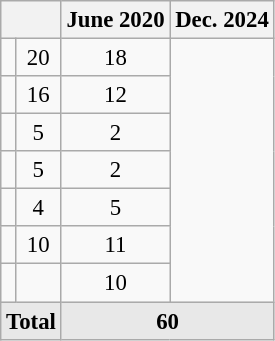<table class="wikitable" style="font-size: 95%;">
<tr>
<th colspan="2"> </th>
<th>June 2020</th>
<th>Dec. 2024</th>
</tr>
<tr style="text-align:center">
<td></td>
<td>20</td>
<td>18</td>
</tr>
<tr style="text-align:center">
<td></td>
<td>16</td>
<td>12</td>
</tr>
<tr style="text-align:center">
<td></td>
<td>5</td>
<td>2</td>
</tr>
<tr style="text-align:center">
<td></td>
<td>5</td>
<td>2</td>
</tr>
<tr style="text-align:center">
<td></td>
<td>4</td>
<td>5</td>
</tr>
<tr style="text-align:center">
<td></td>
<td>10</td>
<td>11</td>
</tr>
<tr style="text-align:center">
<td></td>
<td></td>
<td>10</td>
</tr>
<tr style="font-weight:bold; background:rgb(232,232,232); text-align:center">
<td colspan="2">Total</td>
<td colspan="2">60</td>
</tr>
</table>
